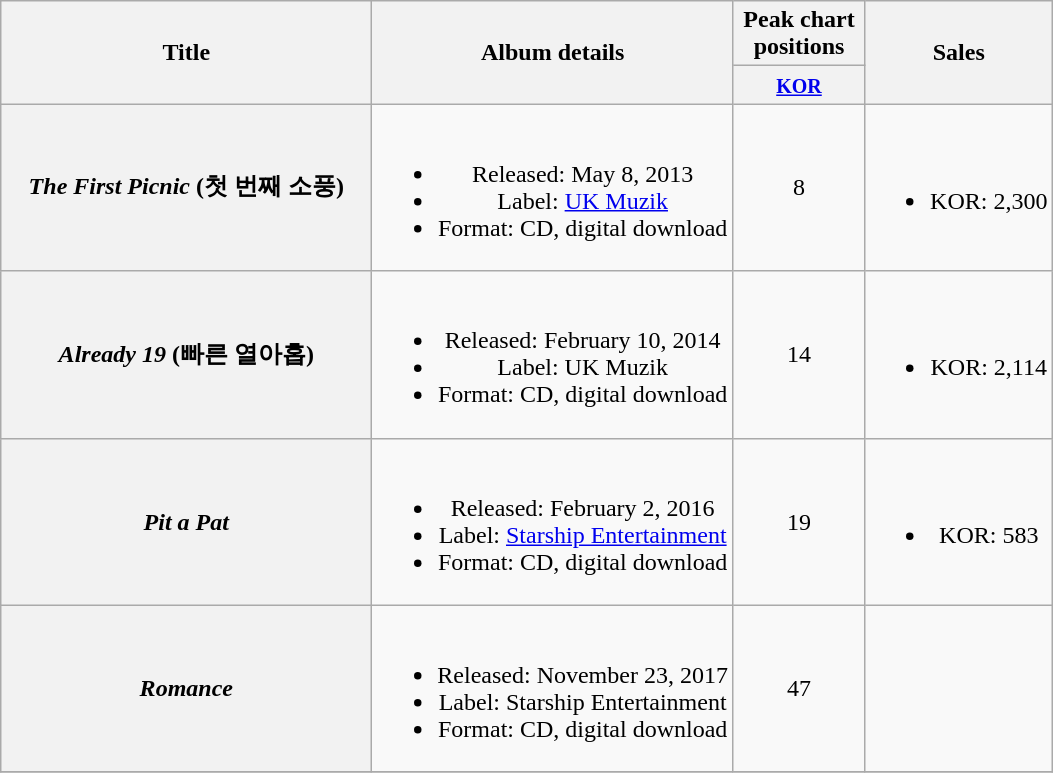<table class="wikitable plainrowheaders" style="text-align:center;">
<tr>
<th scope="col" rowspan="2" style="width:15em;">Title</th>
<th scope="col" rowspan="2">Album details</th>
<th scope="col" colspan="1" style="width:5em;">Peak chart positions</th>
<th scope="col" rowspan="2">Sales</th>
</tr>
<tr>
<th><small><a href='#'>KOR</a></small><br></th>
</tr>
<tr>
<th scope="row"><em>The First Picnic</em> (첫 번째 소풍)</th>
<td><br><ul><li>Released: May 8, 2013</li><li>Label: <a href='#'>UK Muzik</a></li><li>Format: CD, digital download</li></ul></td>
<td>8</td>
<td><br><ul><li>KOR: 2,300</li></ul></td>
</tr>
<tr>
<th scope="row"><em>Already 19</em> (빠른 열아홉)</th>
<td><br><ul><li>Released: February 10, 2014</li><li>Label: UK Muzik</li><li>Format: CD, digital download</li></ul></td>
<td>14</td>
<td><br><ul><li>KOR: 2,114</li></ul></td>
</tr>
<tr>
<th scope="row"><em>Pit a Pat</em></th>
<td><br><ul><li>Released: February 2, 2016</li><li>Label: <a href='#'>Starship Entertainment</a></li><li>Format: CD, digital download</li></ul></td>
<td>19</td>
<td><br><ul><li>KOR: 583</li></ul></td>
</tr>
<tr>
<th scope="row"><em>Romance</em></th>
<td><br><ul><li>Released: November 23, 2017</li><li>Label: Starship Entertainment</li><li>Format: CD, digital download</li></ul></td>
<td>47</td>
<td></td>
</tr>
<tr>
</tr>
</table>
